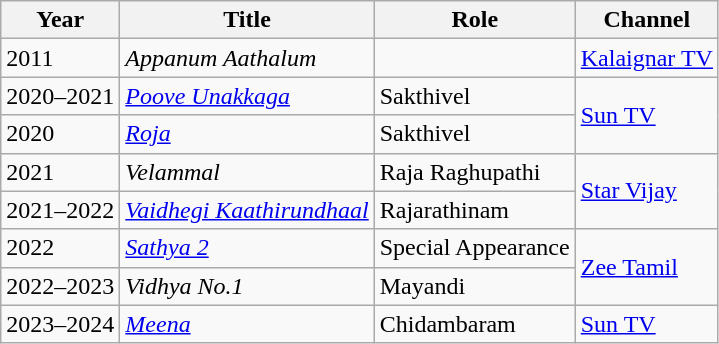<table class="wikitable sortable">
<tr>
<th>Year</th>
<th>Title</th>
<th>Role</th>
<th>Channel</th>
</tr>
<tr>
<td>2011</td>
<td><em>Appanum Aathalum</em></td>
<td></td>
<td><a href='#'>Kalaignar TV</a></td>
</tr>
<tr>
<td>2020–2021</td>
<td><em><a href='#'>Poove Unakkaga</a></em></td>
<td>Sakthivel</td>
<td rowspan=2><a href='#'>Sun TV</a></td>
</tr>
<tr>
<td>2020</td>
<td><em><a href='#'>Roja</a></em></td>
<td>Sakthivel</td>
</tr>
<tr>
<td>2021</td>
<td><em>Velammal</em></td>
<td>Raja Raghupathi</td>
<td rowspan=2><a href='#'>Star Vijay</a></td>
</tr>
<tr>
<td>2021–2022</td>
<td><em><a href='#'>Vaidhegi Kaathirundhaal</a></em></td>
<td>Rajarathinam</td>
</tr>
<tr>
<td>2022</td>
<td><em><a href='#'>Sathya 2</a></em></td>
<td>Special Appearance</td>
<td rowspan=2><a href='#'>Zee Tamil</a></td>
</tr>
<tr>
<td>2022–2023</td>
<td><em>Vidhya No.1</em></td>
<td>Mayandi</td>
</tr>
<tr>
<td>2023–2024</td>
<td><em><a href='#'>Meena</a></em></td>
<td>Chidambaram</td>
<td><a href='#'>Sun TV</a></td>
</tr>
</table>
